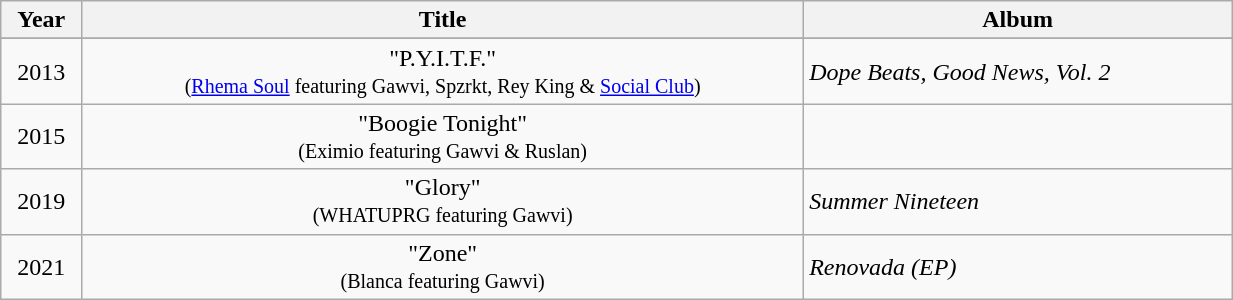<table class="wikitable" style="width:65%; text-align:center;">
<tr>
<th scope="row">Year</th>
<th scope="row">Title</th>
<th scope="row">Album</th>
</tr>
<tr>
</tr>
<tr>
<td>2013</td>
<td>"P.Y.I.T.F." <br><small>(<a href='#'>Rhema Soul</a> featuring Gawvi, Spzrkt, Rey King & <a href='#'>Social Club</a>)</small></td>
<td style="text-align:left"><em>Dope Beats, Good News, Vol. 2</em></td>
</tr>
<tr>
<td>2015</td>
<td>"Boogie Tonight" <br><small>(Eximio featuring Gawvi & Ruslan)</small></td>
<td></td>
</tr>
<tr>
<td>2019</td>
<td>"Glory" <br><small>(WHATUPRG featuring Gawvi)</small></td>
<td style="text-align:left"><em>Summer Nineteen</em></td>
</tr>
<tr>
<td>2021</td>
<td>"Zone" <br><small>(Blanca featuring Gawvi)</small></td>
<td style="text-align:left"><em>Renovada (EP)</em></td>
</tr>
</table>
